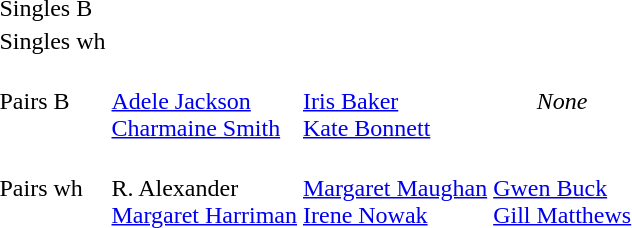<table>
<tr>
<td>Singles B<br></td>
<td></td>
<td></td>
<td></td>
</tr>
<tr>
<td>Singles wh<br></td>
<td></td>
<td></td>
<td></td>
</tr>
<tr>
<td>Pairs B<br></td>
<td valign=top> <br> <a href='#'>Adele Jackson</a> <br> <a href='#'>Charmaine Smith</a></td>
<td valign=top> <br> <a href='#'>Iris Baker</a> <br> <a href='#'>Kate Bonnett</a></td>
<td align="center"><em>None</em></td>
</tr>
<tr>
<td>Pairs wh<br></td>
<td valign=top> <br> R. Alexander <br> <a href='#'>Margaret Harriman</a></td>
<td valign=top> <br> <a href='#'>Margaret Maughan</a> <br> <a href='#'>Irene Nowak</a></td>
<td valign=top> <br> <a href='#'>Gwen Buck</a> <br> <a href='#'>Gill Matthews</a></td>
</tr>
</table>
